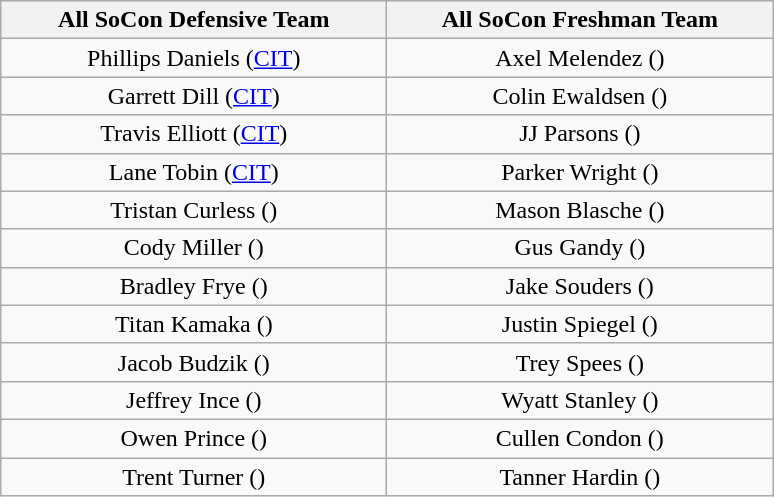<table class="wikitable" style="text-align:center;">
<tr>
<th style="width:250px;">All SoCon Defensive Team</th>
<th style="width:250px;">All SoCon Freshman Team</th>
</tr>
<tr>
<td>Phillips Daniels (<a href='#'>CIT</a>)</td>
<td>Axel Melendez ()</td>
</tr>
<tr>
<td>Garrett Dill (<a href='#'>CIT</a>)</td>
<td>Colin Ewaldsen ()</td>
</tr>
<tr>
<td>Travis Elliott (<a href='#'>CIT</a>)</td>
<td>JJ Parsons ()</td>
</tr>
<tr>
<td>Lane Tobin (<a href='#'>CIT</a>)</td>
<td>Parker Wright ()</td>
</tr>
<tr>
<td>Tristan Curless ()</td>
<td>Mason Blasche ()</td>
</tr>
<tr>
<td>Cody Miller ()</td>
<td>Gus Gandy ()</td>
</tr>
<tr>
<td>Bradley Frye ()</td>
<td>Jake Souders ()</td>
</tr>
<tr>
<td>Titan Kamaka ()</td>
<td>Justin Spiegel ()</td>
</tr>
<tr>
<td>Jacob Budzik ()</td>
<td>Trey Spees ()</td>
</tr>
<tr>
<td>Jeffrey Ince ()</td>
<td>Wyatt Stanley ()</td>
</tr>
<tr>
<td>Owen Prince ()</td>
<td>Cullen Condon ()</td>
</tr>
<tr>
<td>Trent Turner ()</td>
<td>Tanner Hardin ()</td>
</tr>
</table>
